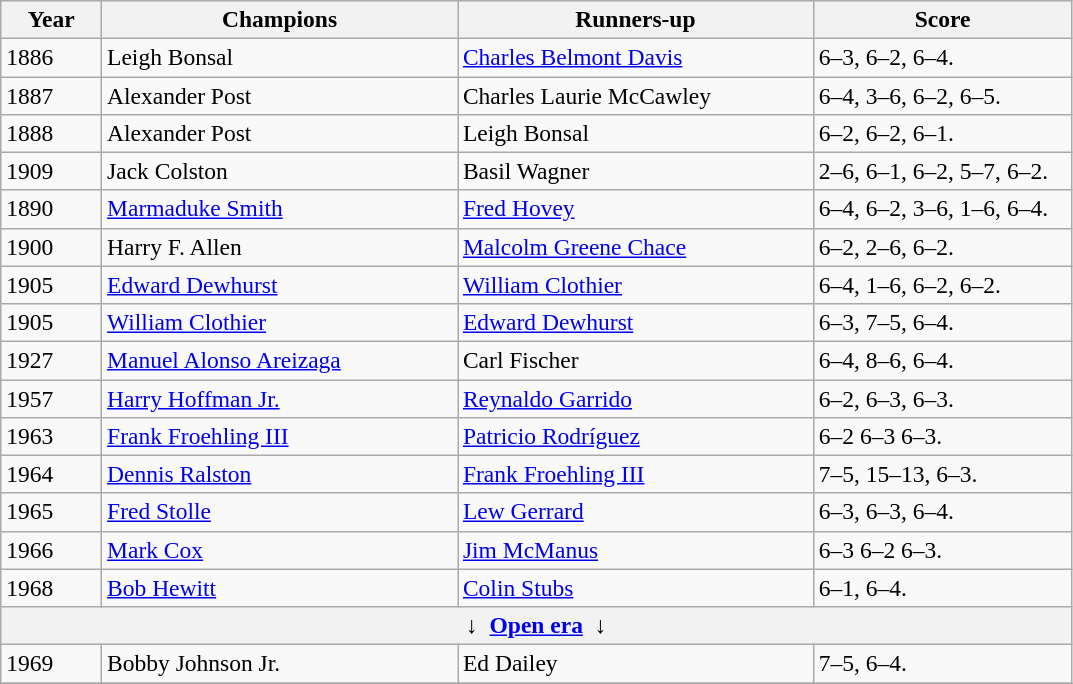<table class="wikitable" style="font-size:98%;">
<tr>
<th style="width:60px;">Year</th>
<th style="width:230px;">Champions</th>
<th style="width:230px;">Runners-up</th>
<th style="width:165px;">Score</th>
</tr>
<tr>
<td>1886</td>
<td> Leigh Bonsal</td>
<td> <a href='#'>Charles Belmont Davis</a></td>
<td>6–3, 6–2, 6–4.</td>
</tr>
<tr>
<td>1887</td>
<td> Alexander Post</td>
<td> Charles Laurie McCawley</td>
<td>6–4, 3–6, 6–2, 6–5.</td>
</tr>
<tr>
<td>1888</td>
<td> Alexander Post</td>
<td> Leigh Bonsal</td>
<td>6–2, 6–2, 6–1.</td>
</tr>
<tr>
<td>1909</td>
<td> Jack Colston</td>
<td> Basil Wagner</td>
<td>2–6, 6–1, 6–2, 5–7, 6–2.</td>
</tr>
<tr>
<td>1890</td>
<td> <a href='#'>Marmaduke Smith</a></td>
<td> <a href='#'>Fred Hovey</a></td>
<td>6–4, 6–2, 3–6, 1–6, 6–4.</td>
</tr>
<tr>
<td>1900</td>
<td> Harry F. Allen</td>
<td> <a href='#'>Malcolm Greene Chace</a></td>
<td>6–2, 2–6, 6–2.</td>
</tr>
<tr>
<td>1905</td>
<td> <a href='#'>Edward Dewhurst</a></td>
<td> <a href='#'>William Clothier</a></td>
<td>6–4, 1–6, 6–2, 6–2.</td>
</tr>
<tr>
<td>1905</td>
<td> <a href='#'>William Clothier</a></td>
<td> <a href='#'>Edward Dewhurst</a></td>
<td>6–3, 7–5, 6–4.</td>
</tr>
<tr>
<td>1927</td>
<td> <a href='#'>Manuel Alonso Areizaga</a></td>
<td> Carl Fischer</td>
<td>6–4, 8–6, 6–4.</td>
</tr>
<tr>
<td>1957</td>
<td> <a href='#'>Harry Hoffman Jr.</a></td>
<td> <a href='#'>Reynaldo Garrido</a></td>
<td>6–2, 6–3, 6–3.</td>
</tr>
<tr>
<td>1963</td>
<td> <a href='#'>Frank Froehling III</a></td>
<td> <a href='#'>Patricio Rodríguez</a></td>
<td>6–2 6–3 6–3.</td>
</tr>
<tr>
<td>1964</td>
<td> <a href='#'>Dennis Ralston</a></td>
<td> <a href='#'>Frank Froehling III</a></td>
<td>7–5, 15–13, 6–3.</td>
</tr>
<tr>
<td>1965</td>
<td> <a href='#'>Fred Stolle</a></td>
<td> <a href='#'>Lew Gerrard</a></td>
<td>6–3, 6–3, 6–4.</td>
</tr>
<tr>
<td>1966</td>
<td> <a href='#'>Mark Cox</a></td>
<td> <a href='#'>Jim McManus</a></td>
<td>6–3 6–2 6–3.</td>
</tr>
<tr>
<td>1968</td>
<td> <a href='#'>Bob Hewitt</a></td>
<td> <a href='#'>Colin Stubs</a></td>
<td>6–1, 6–4.</td>
</tr>
<tr>
<th colspan=4 align=center>↓  <a href='#'>Open era</a>  ↓</th>
</tr>
<tr>
<td>1969</td>
<td> Bobby Johnson Jr.</td>
<td> Ed Dailey</td>
<td>7–5, 6–4.</td>
</tr>
<tr>
</tr>
</table>
